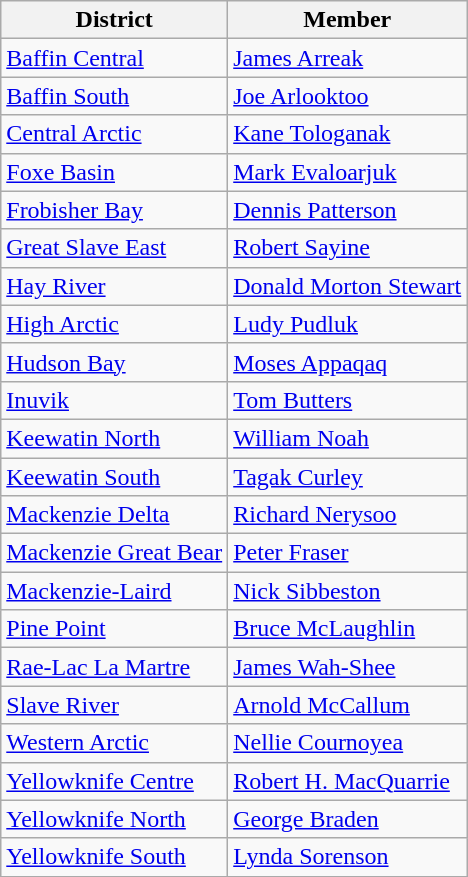<table class="wikitable">
<tr>
<th>District</th>
<th>Member</th>
</tr>
<tr>
<td><a href='#'>Baffin Central</a></td>
<td><a href='#'>James Arreak</a></td>
</tr>
<tr>
<td><a href='#'>Baffin South</a></td>
<td><a href='#'>Joe Arlooktoo</a></td>
</tr>
<tr>
<td><a href='#'>Central Arctic</a></td>
<td><a href='#'>Kane Tologanak</a></td>
</tr>
<tr>
<td><a href='#'>Foxe Basin</a></td>
<td><a href='#'>Mark Evaloarjuk</a></td>
</tr>
<tr>
<td><a href='#'>Frobisher Bay</a></td>
<td><a href='#'>Dennis Patterson</a></td>
</tr>
<tr>
<td><a href='#'>Great Slave East</a></td>
<td><a href='#'>Robert Sayine</a></td>
</tr>
<tr>
<td><a href='#'>Hay River</a></td>
<td><a href='#'>Donald Morton Stewart</a></td>
</tr>
<tr>
<td><a href='#'>High Arctic</a></td>
<td><a href='#'>Ludy Pudluk</a></td>
</tr>
<tr>
<td><a href='#'>Hudson Bay</a></td>
<td><a href='#'>Moses Appaqaq</a></td>
</tr>
<tr>
<td><a href='#'>Inuvik</a></td>
<td><a href='#'>Tom Butters</a></td>
</tr>
<tr>
<td><a href='#'>Keewatin North</a></td>
<td><a href='#'>William Noah</a></td>
</tr>
<tr>
<td><a href='#'>Keewatin South</a></td>
<td><a href='#'>Tagak Curley</a></td>
</tr>
<tr>
<td><a href='#'>Mackenzie Delta</a></td>
<td><a href='#'>Richard Nerysoo</a></td>
</tr>
<tr>
<td><a href='#'>Mackenzie Great Bear</a></td>
<td><a href='#'>Peter Fraser</a></td>
</tr>
<tr>
<td><a href='#'>Mackenzie-Laird</a></td>
<td><a href='#'>Nick Sibbeston</a></td>
</tr>
<tr>
<td><a href='#'>Pine Point</a></td>
<td><a href='#'>Bruce McLaughlin</a></td>
</tr>
<tr>
<td><a href='#'>Rae-Lac La Martre</a></td>
<td><a href='#'>James Wah-Shee</a></td>
</tr>
<tr>
<td><a href='#'>Slave River</a></td>
<td><a href='#'>Arnold McCallum</a></td>
</tr>
<tr>
<td><a href='#'>Western Arctic</a></td>
<td><a href='#'>Nellie Cournoyea</a></td>
</tr>
<tr>
<td><a href='#'>Yellowknife Centre</a></td>
<td><a href='#'>Robert H. MacQuarrie</a></td>
</tr>
<tr>
<td><a href='#'>Yellowknife North</a></td>
<td><a href='#'>George Braden</a></td>
</tr>
<tr>
<td><a href='#'>Yellowknife South</a></td>
<td><a href='#'>Lynda Sorenson</a></td>
</tr>
</table>
